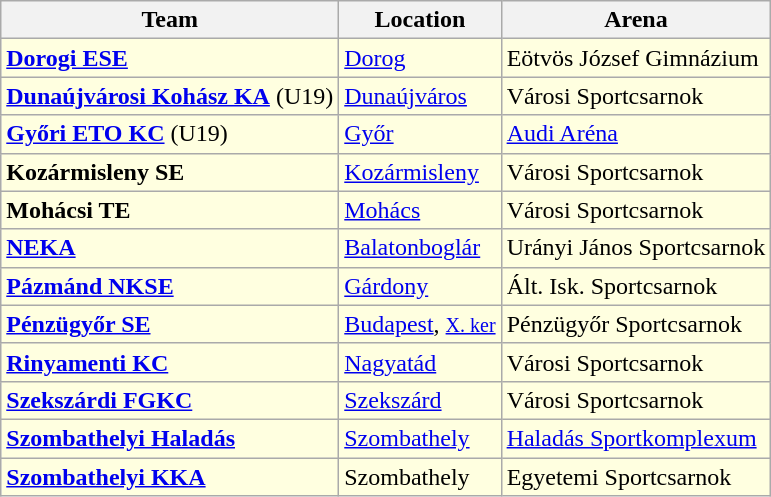<table class="wikitable sortable" style="text-align: left;">
<tr>
<th>Team</th>
<th>Location</th>
<th>Arena</th>
</tr>
<tr bgcolor=ffffe0>
<td><strong><a href='#'>Dorogi ESE</a></strong></td>
<td><a href='#'>Dorog</a></td>
<td>Eötvös József Gimnázium</td>
</tr>
<tr bgcolor=ffffe0>
<td><strong><a href='#'>Dunaújvárosi Kohász KA</a></strong> (U19)</td>
<td><a href='#'>Dunaújváros</a></td>
<td>Városi Sportcsarnok</td>
</tr>
<tr bgcolor=ffffe0>
<td><strong><a href='#'>Győri ETO KC</a></strong> (U19)</td>
<td><a href='#'>Győr</a></td>
<td><a href='#'>Audi Aréna</a></td>
</tr>
<tr bgcolor=ffffe0>
<td><strong>Kozármisleny SE</strong></td>
<td><a href='#'>Kozármisleny</a></td>
<td>Városi Sportcsarnok</td>
</tr>
<tr bgcolor=ffffe0>
<td><strong>Mohácsi TE</strong></td>
<td><a href='#'>Mohács</a></td>
<td>Városi Sportcsarnok</td>
</tr>
<tr bgcolor=ffffe0>
<td><strong><a href='#'>NEKA</a></strong></td>
<td><a href='#'>Balatonboglár</a></td>
<td>Urányi János Sportcsarnok</td>
</tr>
<tr bgcolor=ffffe0>
<td><strong><a href='#'>Pázmánd NKSE</a></strong></td>
<td><a href='#'>Gárdony</a></td>
<td>Ált. Isk. Sportcsarnok</td>
</tr>
<tr bgcolor=ffffe0>
<td><strong><a href='#'>Pénzügyőr SE</a></strong></td>
<td><a href='#'>Budapest</a>, <small><a href='#'>X. ker</a></small></td>
<td>Pénzügyőr Sportcsarnok</td>
</tr>
<tr bgcolor=ffffe0>
<td><strong><a href='#'>Rinyamenti KC</a></strong></td>
<td><a href='#'>Nagyatád</a></td>
<td>Városi Sportcsarnok</td>
</tr>
<tr bgcolor=ffffe0>
<td><strong><a href='#'>Szekszárdi FGKC</a></strong></td>
<td><a href='#'>Szekszárd</a></td>
<td>Városi Sportcsarnok</td>
</tr>
<tr bgcolor=ffffe0>
<td><strong><a href='#'>Szombathelyi Haladás</a></strong></td>
<td><a href='#'>Szombathely</a></td>
<td><a href='#'>Haladás Sportkomplexum</a></td>
</tr>
<tr bgcolor=ffffe0>
<td><strong><a href='#'>Szombathelyi KKA</a></strong></td>
<td>Szombathely</td>
<td>Egyetemi Sportcsarnok</td>
</tr>
</table>
